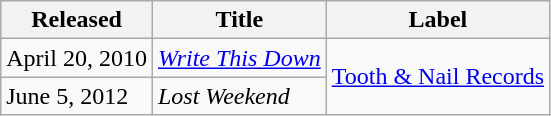<table class="wikitable">
<tr>
<th>Released</th>
<th>Title</th>
<th>Label</th>
</tr>
<tr>
<td>April 20, 2010</td>
<td><em><a href='#'>Write This Down</a></em></td>
<td rowspan="2"><a href='#'>Tooth & Nail Records</a></td>
</tr>
<tr>
<td>June 5, 2012</td>
<td><em>Lost Weekend</em></td>
</tr>
</table>
